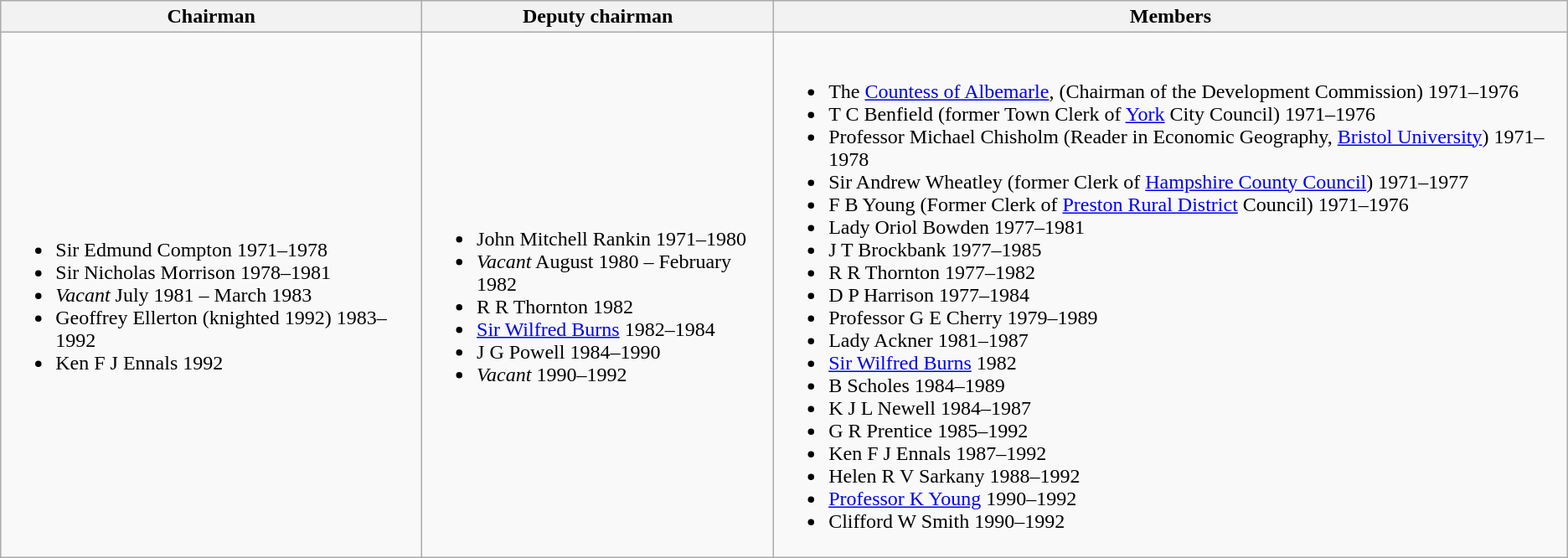<table class="wikitable">
<tr>
<th>Chairman</th>
<th>Deputy chairman</th>
<th>Members</th>
</tr>
<tr>
<td><br><ul><li>Sir Edmund Compton 1971–1978</li><li>Sir Nicholas Morrison 1978–1981</li><li><em>Vacant</em> July 1981 – March 1983</li><li>Geoffrey Ellerton (knighted 1992) 1983–1992</li><li>Ken F J Ennals 1992</li></ul></td>
<td><br><ul><li>John Mitchell Rankin 1971–1980</li><li><em>Vacant</em> August 1980 – February 1982</li><li>R R Thornton 1982</li><li><a href='#'>Sir Wilfred Burns</a> 1982–1984</li><li>J G Powell 1984–1990</li><li><em>Vacant</em> 1990–1992</li></ul></td>
<td><br><ul><li>The <a href='#'>Countess of Albemarle</a>, (Chairman of the Development Commission) 1971–1976</li><li>T C Benfield (former Town Clerk of <a href='#'>York</a> City Council) 1971–1976</li><li>Professor Michael Chisholm (Reader in Economic Geography, <a href='#'>Bristol University</a>) 1971–1978</li><li>Sir Andrew Wheatley (former Clerk of <a href='#'>Hampshire County Council</a>) 1971–1977</li><li>F B Young (Former Clerk of <a href='#'>Preston Rural District</a> Council) 1971–1976</li><li>Lady Oriol Bowden 1977–1981</li><li>J T Brockbank 1977–1985</li><li>R R Thornton 1977–1982</li><li>D P Harrison 1977–1984</li><li>Professor G E Cherry 1979–1989</li><li>Lady Ackner 1981–1987</li><li><a href='#'>Sir Wilfred Burns</a> 1982</li><li>B Scholes 1984–1989</li><li>K J L Newell 1984–1987</li><li>G R Prentice 1985–1992</li><li>Ken F J Ennals 1987–1992</li><li>Helen R V Sarkany 1988–1992</li><li><a href='#'>Professor K Young</a> 1990–1992</li><li>Clifford W Smith 1990–1992</li></ul></td>
</tr>
</table>
